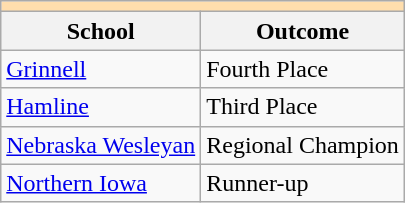<table class="wikitable" style="float:left; margin-right:1em;">
<tr>
<th colspan="3" style="background:#ffdead;"></th>
</tr>
<tr>
<th>School</th>
<th>Outcome</th>
</tr>
<tr>
<td><a href='#'>Grinnell</a></td>
<td>Fourth Place</td>
</tr>
<tr>
<td><a href='#'>Hamline</a></td>
<td>Third Place</td>
</tr>
<tr>
<td><a href='#'>Nebraska Wesleyan</a></td>
<td>Regional Champion</td>
</tr>
<tr>
<td><a href='#'>Northern Iowa</a></td>
<td>Runner-up</td>
</tr>
</table>
